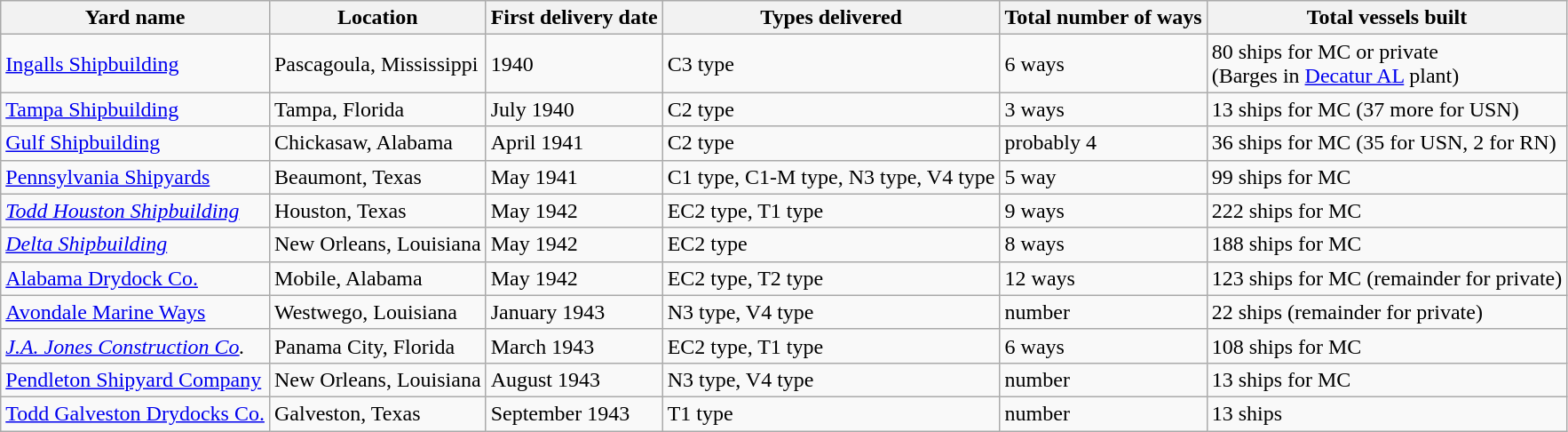<table class="wikitable">
<tr>
<th>Yard name</th>
<th>Location</th>
<th>First delivery date</th>
<th>Types delivered</th>
<th>Total number of ways</th>
<th>Total vessels built</th>
</tr>
<tr>
<td><a href='#'>Ingalls Shipbuilding</a></td>
<td>Pascagoula, Mississippi</td>
<td>1940</td>
<td>C3 type</td>
<td>6 ways</td>
<td>80 ships for MC or private <br>(Barges in <a href='#'>Decatur AL</a> plant)</td>
</tr>
<tr>
<td><a href='#'>Tampa Shipbuilding</a></td>
<td>Tampa, Florida</td>
<td>July 1940</td>
<td>C2 type</td>
<td>3 ways</td>
<td>13 ships for MC (37 more for USN)</td>
</tr>
<tr>
<td><a href='#'>Gulf Shipbuilding</a></td>
<td>Chickasaw, Alabama</td>
<td>April 1941</td>
<td>C2 type</td>
<td>probably 4 </td>
<td>36 ships for MC (35 for USN, 2 for RN)</td>
</tr>
<tr>
<td><a href='#'>Pennsylvania Shipyards</a></td>
<td>Beaumont, Texas</td>
<td>May 1941</td>
<td>C1 type, C1-M type, N3 type, V4 type</td>
<td>5 way</td>
<td>99 ships for MC</td>
</tr>
<tr>
<td><em><a href='#'>Todd Houston Shipbuilding</a></em></td>
<td>Houston, Texas</td>
<td>May 1942</td>
<td>EC2 type, T1 type</td>
<td>9 ways</td>
<td>222 ships for MC</td>
</tr>
<tr>
<td><em><a href='#'>Delta Shipbuilding</a></em></td>
<td>New Orleans, Louisiana</td>
<td>May 1942</td>
<td>EC2 type</td>
<td>8 ways</td>
<td>188 ships for MC</td>
</tr>
<tr>
<td><a href='#'>Alabama Drydock Co.</a></td>
<td>Mobile, Alabama</td>
<td>May 1942</td>
<td>EC2 type, T2 type</td>
<td>12 ways</td>
<td>123 ships for MC (remainder for private)</td>
</tr>
<tr>
<td><a href='#'>Avondale Marine Ways</a></td>
<td>Westwego, Louisiana</td>
<td>January 1943</td>
<td>N3 type, V4 type</td>
<td>number</td>
<td>22 ships (remainder for private)</td>
</tr>
<tr>
<td><em><a href='#'>J.A. Jones Construction Co</a>.</em></td>
<td>Panama City, Florida</td>
<td>March 1943</td>
<td>EC2 type, T1 type</td>
<td>6 ways</td>
<td>108 ships for MC</td>
</tr>
<tr>
<td><a href='#'>Pendleton Shipyard Company</a></td>
<td>New Orleans, Louisiana</td>
<td>August 1943</td>
<td>N3 type, V4 type</td>
<td>number</td>
<td>13 ships for MC</td>
</tr>
<tr>
<td><a href='#'>Todd Galveston Drydocks Co.</a></td>
<td>Galveston, Texas</td>
<td>September 1943</td>
<td>T1 type</td>
<td>number</td>
<td>13 ships</td>
</tr>
</table>
